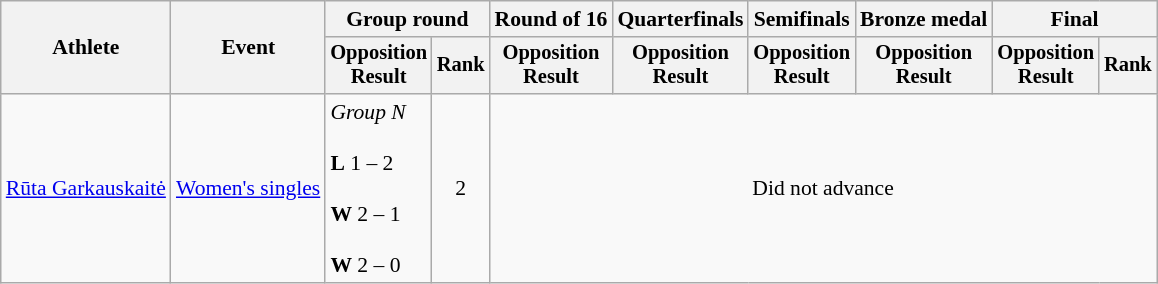<table class="wikitable" style="font-size:90%;">
<tr>
<th rowspan="2">Athlete</th>
<th rowspan="2">Event</th>
<th colspan="2">Group round</th>
<th>Round of 16</th>
<th>Quarterfinals</th>
<th>Semifinals</th>
<th>Bronze medal</th>
<th colspan=2>Final</th>
</tr>
<tr style="font-size:95%">
<th>Opposition<br>Result</th>
<th>Rank</th>
<th>Opposition<br>Result</th>
<th>Opposition<br>Result</th>
<th>Opposition<br>Result</th>
<th>Opposition<br>Result</th>
<th>Opposition<br>Result</th>
<th>Rank</th>
</tr>
<tr align=center>
<td align=left><a href='#'>Rūta Garkauskaitė</a></td>
<td align=left><a href='#'>Women's singles</a></td>
<td align=left><em>Group N</em><br><br><strong>L</strong> 1 – 2<br><br><strong>W</strong> 2 – 1<br><br><strong>W</strong> 2 – 0</td>
<td>2</td>
<td colspan=6>Did not advance</td>
</tr>
</table>
